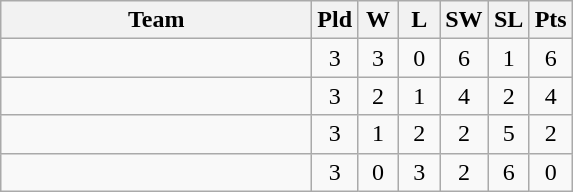<table class=wikitable style="text-align:center">
<tr>
<th width=200>Team</th>
<th width=20>Pld</th>
<th width=20>W</th>
<th width=20>L</th>
<th width=20>SW</th>
<th width=20>SL</th>
<th width=20>Pts</th>
</tr>
<tr bgcolor=>
<td align=left></td>
<td>3</td>
<td>3</td>
<td>0</td>
<td>6</td>
<td>1</td>
<td>6</td>
</tr>
<tr bgcolor=>
<td align=left></td>
<td>3</td>
<td>2</td>
<td>1</td>
<td>4</td>
<td>2</td>
<td>4</td>
</tr>
<tr bgcolor=>
<td align=left></td>
<td>3</td>
<td>1</td>
<td>2</td>
<td>2</td>
<td>5</td>
<td>2</td>
</tr>
<tr bgcolor=>
<td align=left></td>
<td>3</td>
<td>0</td>
<td>3</td>
<td>2</td>
<td>6</td>
<td>0</td>
</tr>
</table>
